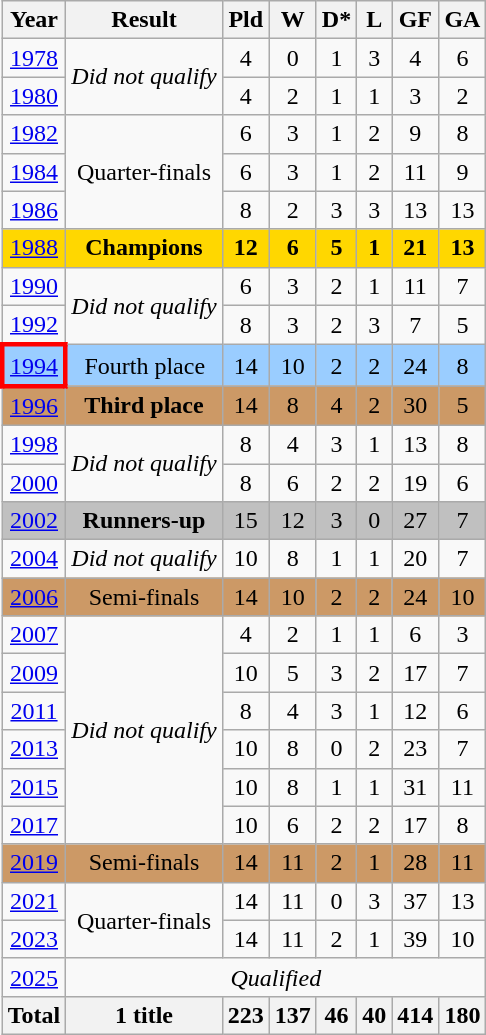<table class="wikitable" style="text-align: center;">
<tr>
<th>Year</th>
<th>Result</th>
<th>Pld</th>
<th>W</th>
<th>D*</th>
<th>L</th>
<th>GF</th>
<th>GA</th>
</tr>
<tr>
<td><a href='#'>1978</a></td>
<td rowspan=2><em>Did not qualify</em></td>
<td>4</td>
<td>0</td>
<td>1</td>
<td>3</td>
<td>4</td>
<td>6</td>
</tr>
<tr>
<td><a href='#'>1980</a></td>
<td>4</td>
<td>2</td>
<td>1</td>
<td>1</td>
<td>3</td>
<td>2</td>
</tr>
<tr>
<td><a href='#'>1982</a></td>
<td rowspan=3>Quarter-finals</td>
<td>6</td>
<td>3</td>
<td>1</td>
<td>2</td>
<td>9</td>
<td>8</td>
</tr>
<tr>
<td><a href='#'>1984</a></td>
<td>6</td>
<td>3</td>
<td>1</td>
<td>2</td>
<td>11</td>
<td>9</td>
</tr>
<tr>
<td><a href='#'>1986</a></td>
<td>8</td>
<td>2</td>
<td>3</td>
<td>3</td>
<td>13</td>
<td>13</td>
</tr>
<tr bgcolor=gold>
<td><a href='#'>1988</a></td>
<td><strong>Champions</strong></td>
<td><strong>12</strong></td>
<td><strong>6</strong></td>
<td><strong>5</strong></td>
<td><strong>1</strong></td>
<td><strong>21</strong></td>
<td><strong>13</strong></td>
</tr>
<tr>
<td><a href='#'>1990</a></td>
<td rowspan=2><em>Did not qualify</em></td>
<td>6</td>
<td>3</td>
<td>2</td>
<td>1</td>
<td>11</td>
<td>7</td>
</tr>
<tr>
<td><a href='#'>1992</a></td>
<td>8</td>
<td>3</td>
<td>2</td>
<td>3</td>
<td>7</td>
<td>5</td>
</tr>
<tr style="background-color:#9acdff;">
<td style="border: 3px solid red"> <a href='#'>1994</a></td>
<td>Fourth place</td>
<td>14</td>
<td>10</td>
<td>2</td>
<td>2</td>
<td>24</td>
<td>8</td>
</tr>
<tr bgcolor="#cc9966">
<td> <a href='#'>1996</a></td>
<td><strong>Third place</strong></td>
<td>14</td>
<td>8</td>
<td>4</td>
<td>2</td>
<td>30</td>
<td>5</td>
</tr>
<tr>
<td> <a href='#'>1998</a></td>
<td rowspan=2><em>Did not qualify</em></td>
<td>8</td>
<td>4</td>
<td>3</td>
<td>1</td>
<td>13</td>
<td>8</td>
</tr>
<tr>
<td> <a href='#'>2000</a></td>
<td>8</td>
<td>6</td>
<td>2</td>
<td>2</td>
<td>19</td>
<td>6</td>
</tr>
<tr bgcolor=silver>
<td> <a href='#'>2002</a></td>
<td><strong>Runners-up</strong></td>
<td>15</td>
<td>12</td>
<td>3</td>
<td>0</td>
<td>27</td>
<td>7</td>
</tr>
<tr>
<td> <a href='#'>2004</a></td>
<td><em>Did not qualify</em></td>
<td>10</td>
<td>8</td>
<td>1</td>
<td>1</td>
<td>20</td>
<td>7</td>
</tr>
<tr bgcolor="#cc9966">
<td> <a href='#'>2006</a></td>
<td>Semi-finals</td>
<td>14</td>
<td>10</td>
<td>2</td>
<td>2</td>
<td>24</td>
<td>10</td>
</tr>
<tr>
<td> <a href='#'>2007</a></td>
<td rowspan=6><em>Did not qualify</em></td>
<td>4</td>
<td>2</td>
<td>1</td>
<td>1</td>
<td>6</td>
<td>3</td>
</tr>
<tr>
<td> <a href='#'>2009</a></td>
<td>10</td>
<td>5</td>
<td>3</td>
<td>2</td>
<td>17</td>
<td>7</td>
</tr>
<tr>
<td> <a href='#'>2011</a></td>
<td>8</td>
<td>4</td>
<td>3</td>
<td>1</td>
<td>12</td>
<td>6</td>
</tr>
<tr>
<td> <a href='#'>2013</a></td>
<td>10</td>
<td>8</td>
<td>0</td>
<td>2</td>
<td>23</td>
<td>7</td>
</tr>
<tr>
<td> <a href='#'>2015</a></td>
<td>10</td>
<td>8</td>
<td>1</td>
<td>1</td>
<td>31</td>
<td>11</td>
</tr>
<tr>
<td> <a href='#'>2017</a></td>
<td>10</td>
<td>6</td>
<td>2</td>
<td>2</td>
<td>17</td>
<td>8</td>
</tr>
<tr bgcolor="#cc9966">
<td> <a href='#'>2019</a></td>
<td>Semi-finals</td>
<td>14</td>
<td>11</td>
<td>2</td>
<td>1</td>
<td>28</td>
<td>11</td>
</tr>
<tr>
<td>  <a href='#'>2021</a></td>
<td rowspan=2>Quarter-finals</td>
<td>14</td>
<td>11</td>
<td>0</td>
<td>3</td>
<td>37</td>
<td>13</td>
</tr>
<tr>
<td>  <a href='#'>2023</a></td>
<td>14</td>
<td>11</td>
<td>2</td>
<td>1</td>
<td>39</td>
<td>10</td>
</tr>
<tr>
<td> <a href='#'>2025</a></td>
<td colspan=7><em>Qualified</em></td>
</tr>
<tr>
<th><strong>Total</strong></th>
<th><strong>1 title</strong></th>
<th><strong>223</strong></th>
<th><strong>137</strong></th>
<th><strong>46</strong></th>
<th><strong>40</strong></th>
<th><strong>414</strong></th>
<th><strong>180</strong></th>
</tr>
</table>
